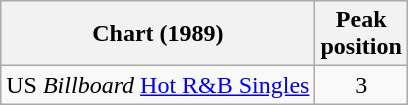<table class="wikitable">
<tr>
<th align="left">Chart (1989)</th>
<th align="center">Peak<br>position</th>
</tr>
<tr>
<td align="left">US <em>Billboard</em> <a href='#'>Hot R&B Singles</a></td>
<td align="center">3</td>
</tr>
</table>
